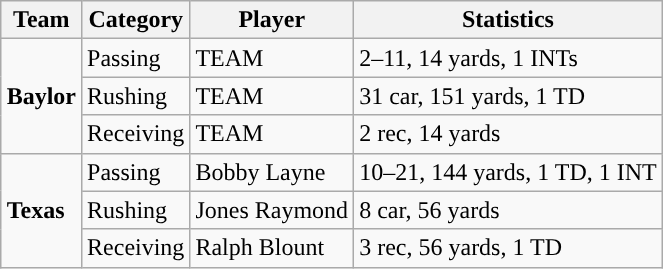<table class="wikitable" style="float: right;">
<tr>
<th>Team</th>
<th>Category</th>
<th>Player</th>
<th>Statistics</th>
</tr>
<tr>
<td rowspan=3><strong>Baylor</strong></td>
<td>Passing</td>
<td>TEAM</td>
<td>2–11, 14 yards, 1 INTs</td>
</tr>
<tr>
<td>Rushing</td>
<td>TEAM</td>
<td>31 car, 151 yards, 1 TD</td>
</tr>
<tr>
<td>Receiving</td>
<td>TEAM</td>
<td>2 rec, 14 yards</td>
</tr>
<tr>
<td rowspan=3><strong>Texas</strong></td>
<td>Passing</td>
<td>Bobby Layne</td>
<td>10–21, 144 yards, 1 TD, 1 INT</td>
</tr>
<tr>
<td>Rushing</td>
<td>Jones Raymond</td>
<td>8 car, 56 yards</td>
</tr>
<tr>
<td>Receiving</td>
<td>Ralph Blount</td>
<td>3 rec, 56 yards, 1 TD</td>
</tr>
</table>
